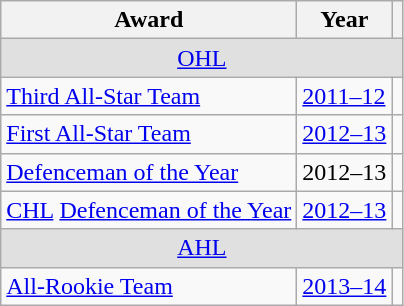<table class="wikitable">
<tr>
<th>Award</th>
<th>Year</th>
<th></th>
</tr>
<tr ALIGN="center" bgcolor="#e0e0e0">
<td colspan="3"><a href='#'>OHL</a></td>
</tr>
<tr>
<td><a href='#'>Third All-Star Team</a></td>
<td><a href='#'>2011–12</a></td>
<td></td>
</tr>
<tr>
<td><a href='#'>First All-Star Team</a></td>
<td><a href='#'>2012–13</a></td>
<td></td>
</tr>
<tr>
<td><a href='#'>Defenceman of the Year</a></td>
<td>2012–13</td>
<td></td>
</tr>
<tr>
<td><a href='#'>CHL</a> <a href='#'>Defenceman of the Year</a></td>
<td><a href='#'>2012–13</a></td>
<td></td>
</tr>
<tr ALIGN="center" bgcolor="#e0e0e0">
<td colspan="3"><a href='#'>AHL</a></td>
</tr>
<tr>
<td><a href='#'>All-Rookie Team</a></td>
<td><a href='#'>2013–14</a></td>
<td></td>
</tr>
</table>
